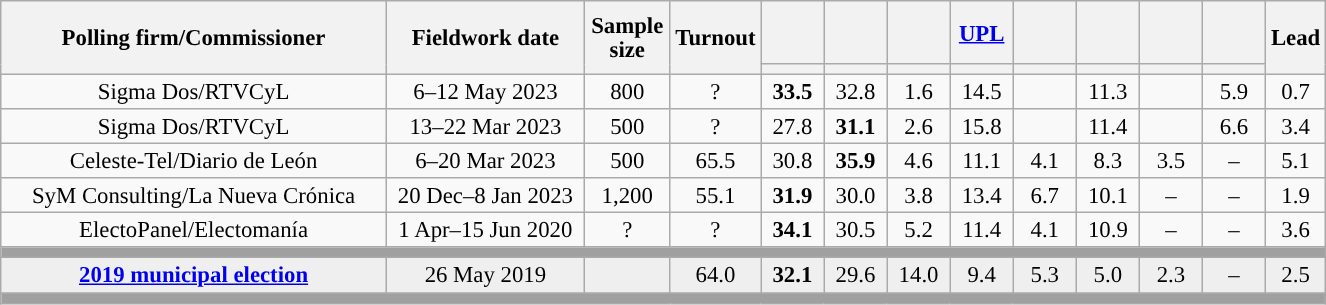<table class="wikitable collapsible collapsed" style="text-align:center; font-size:95%; line-height:16px;">
<tr style="height:42px;">
<th style="width:250px;" rowspan="2">Polling firm/Commissioner</th>
<th style="width:125px;" rowspan="2">Fieldwork date</th>
<th style="width:50px;" rowspan="2">Sample size</th>
<th style="width:45px;" rowspan="2">Turnout</th>
<th style="width:35px;"></th>
<th style="width:35px;"></th>
<th style="width:35px;"></th>
<th style="width:35px;"><a href='#'>UPL</a></th>
<th style="width:35px;"></th>
<th style="width:35px;"></th>
<th style="width:35px;"></th>
<th style="width:35px;"></th>
<th style="width:30px;" rowspan="2">Lead</th>
</tr>
<tr>
<th style="color:inherit;background:"></th>
<th style="color:inherit;background:"></th>
<th style="color:inherit;background:"></th>
<th style="color:inherit;background:"></th>
<th style="color:inherit;background:"></th>
<th style="color:inherit;background:"></th>
<th style="color:inherit;background:"></th>
<th style="color:inherit;background:"></th>
</tr>
<tr>
<td>Sigma Dos/RTVCyL</td>
<td>6–12 May 2023</td>
<td>800</td>
<td>?</td>
<td><strong>33.5</strong><br></td>
<td>32.8<br></td>
<td>1.6<br></td>
<td>14.5<br></td>
<td></td>
<td>11.3<br></td>
<td></td>
<td>5.9<br></td>
<td style="background:">0.7</td>
</tr>
<tr>
<td>Sigma Dos/RTVCyL</td>
<td>13–22 Mar 2023</td>
<td>500</td>
<td>?</td>
<td>27.8<br></td>
<td><strong>31.1</strong><br></td>
<td>2.6<br></td>
<td>15.8<br></td>
<td></td>
<td>11.4<br></td>
<td></td>
<td>6.6<br></td>
<td style="background:">3.4</td>
</tr>
<tr>
<td>Celeste-Tel/Diario de León</td>
<td>6–20 Mar 2023</td>
<td>500</td>
<td>65.5</td>
<td>30.8<br></td>
<td><strong>35.9</strong><br></td>
<td>4.6<br></td>
<td>11.1<br></td>
<td>4.1<br></td>
<td>8.3<br></td>
<td>3.5<br></td>
<td>–</td>
<td style="background:">5.1</td>
</tr>
<tr>
<td>SyM Consulting/La Nueva Crónica</td>
<td>20 Dec–8 Jan 2023</td>
<td>1,200</td>
<td>55.1</td>
<td><strong>31.9</strong><br></td>
<td>30.0<br></td>
<td>3.8<br></td>
<td>13.4<br></td>
<td>6.7<br></td>
<td>10.1<br></td>
<td>–</td>
<td>–</td>
<td style="background:">1.9</td>
</tr>
<tr>
<td>ElectoPanel/Electomanía</td>
<td>1 Apr–15 Jun 2020</td>
<td>?</td>
<td>?</td>
<td><strong>34.1</strong><br></td>
<td>30.5<br></td>
<td>5.2<br></td>
<td>11.4<br></td>
<td>4.1<br></td>
<td>10.9<br></td>
<td>–</td>
<td>–</td>
<td style="background:">3.6</td>
</tr>
<tr>
<td colspan="13" style="background:#A0A0A0"></td>
</tr>
<tr style="background:#EFEFEF;">
<td><strong><a href='#'>2019 municipal election</a></strong></td>
<td>26 May 2019</td>
<td></td>
<td>64.0</td>
<td><strong>32.1</strong><br></td>
<td>29.6<br></td>
<td>14.0<br></td>
<td>9.4<br></td>
<td>5.3<br></td>
<td>5.0<br></td>
<td>2.3<br></td>
<td>–</td>
<td style="background:">2.5</td>
</tr>
<tr>
<td colspan="13" style="background:#A0A0A0"></td>
</tr>
</table>
